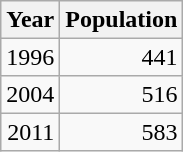<table class="wikitable" style="line-height:1.1em;">
<tr>
<th>Year</th>
<th>Population</th>
</tr>
<tr align="right">
<td>1996</td>
<td>441</td>
</tr>
<tr align="right">
<td>2004</td>
<td>516</td>
</tr>
<tr align="right">
<td>2011</td>
<td>583</td>
</tr>
</table>
